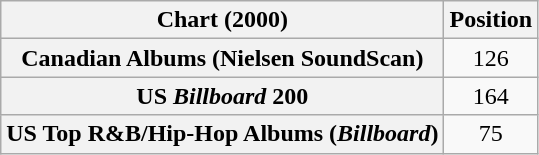<table class="wikitable sortable plainrowheaders" style="text-align:center;">
<tr>
<th>Chart (2000)</th>
<th>Position</th>
</tr>
<tr>
<th scope="row">Canadian Albums (Nielsen SoundScan)</th>
<td align="center">126</td>
</tr>
<tr>
<th scope="row">US <em>Billboard</em> 200</th>
<td style="text-align:center;">164</td>
</tr>
<tr>
<th scope="row">US Top R&B/Hip-Hop Albums (<em>Billboard</em>)</th>
<td style="text-align:center;">75</td>
</tr>
</table>
